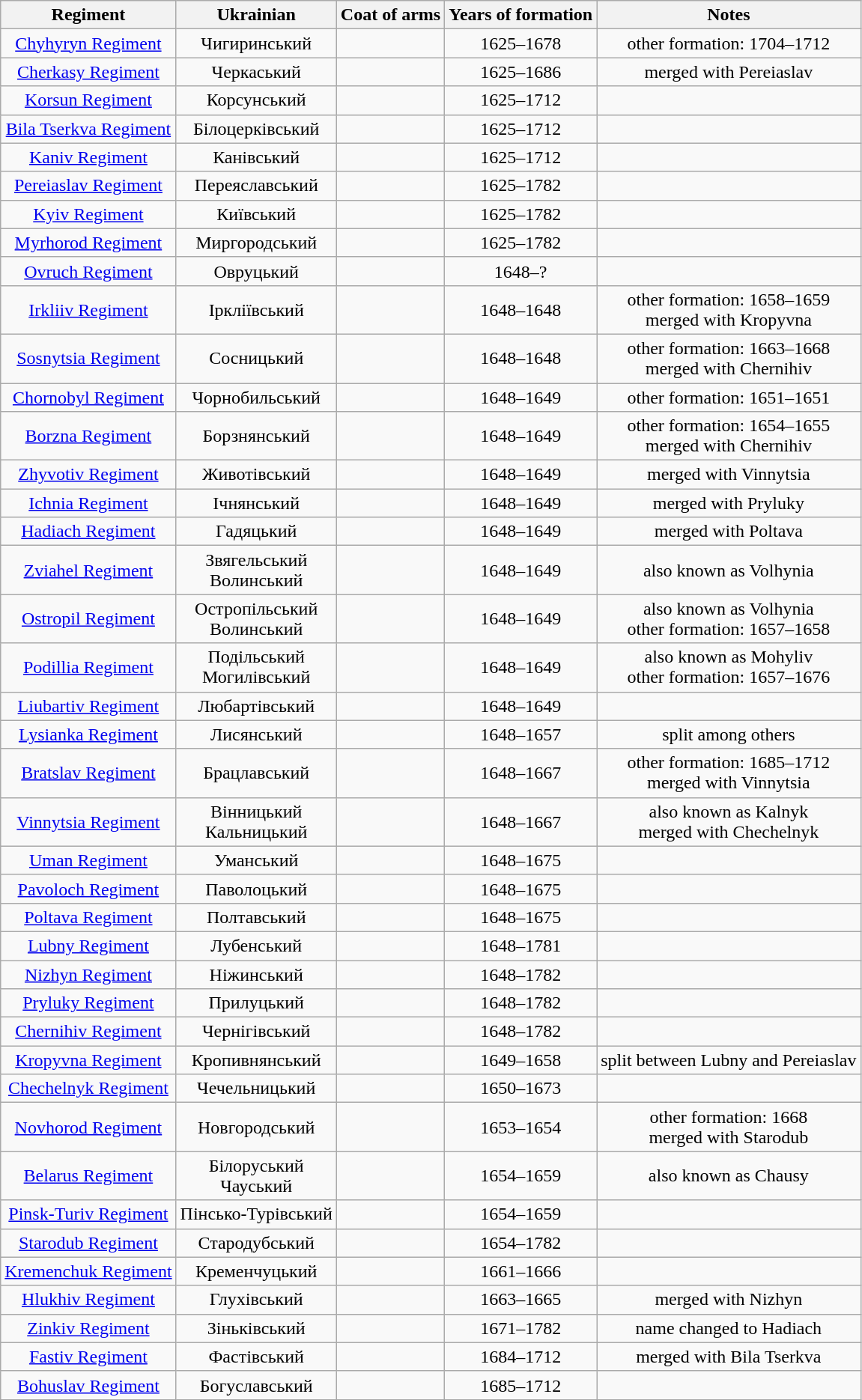<table class="wikitable">
<tr>
<th>Regiment</th>
<th>Ukrainian</th>
<th>Coat of arms</th>
<th>Years of formation</th>
<th>Notes</th>
</tr>
<tr align="center">
<td><a href='#'>Chyhyryn Regiment</a></td>
<td>Чигиринський</td>
<td></td>
<td>1625–1678</td>
<td>other formation: 1704–1712</td>
</tr>
<tr align="center">
<td><a href='#'>Cherkasy Regiment</a></td>
<td>Черкаський</td>
<td></td>
<td>1625–1686</td>
<td>merged with Pereiaslav</td>
</tr>
<tr align="center">
<td><a href='#'>Korsun Regiment</a></td>
<td>Корсунський</td>
<td></td>
<td>1625–1712</td>
<td></td>
</tr>
<tr align="center">
<td><a href='#'>Bila Tserkva Regiment</a></td>
<td>Білоцерківський</td>
<td></td>
<td>1625–1712</td>
<td></td>
</tr>
<tr align="center">
<td><a href='#'>Kaniv Regiment</a></td>
<td>Канівський</td>
<td></td>
<td>1625–1712</td>
<td></td>
</tr>
<tr align="center">
<td><a href='#'>Pereiaslav Regiment</a></td>
<td>Переяславський</td>
<td></td>
<td>1625–1782</td>
<td></td>
</tr>
<tr align="center">
<td><a href='#'>Kyiv Regiment</a></td>
<td>Київський</td>
<td></td>
<td>1625–1782</td>
<td></td>
</tr>
<tr align="center">
<td><a href='#'>Myrhorod Regiment</a></td>
<td>Миргородський</td>
<td></td>
<td>1625–1782</td>
<td></td>
</tr>
<tr align="center">
<td><a href='#'>Ovruch Regiment</a></td>
<td>Овруцький</td>
<td></td>
<td>1648–?</td>
<td></td>
</tr>
<tr align="center">
<td><a href='#'>Irkliiv Regiment</a></td>
<td>Іркліївський</td>
<td></td>
<td>1648–1648</td>
<td>other formation: 1658–1659<br>merged with Kropyvna</td>
</tr>
<tr align="center">
<td><a href='#'>Sosnytsia Regiment</a></td>
<td>Сосницький</td>
<td></td>
<td>1648–1648</td>
<td>other formation: 1663–1668<br>merged with Chernihiv</td>
</tr>
<tr align="center">
<td><a href='#'>Chornobyl Regiment</a></td>
<td>Чорнобильський</td>
<td></td>
<td>1648–1649</td>
<td>other formation: 1651–1651</td>
</tr>
<tr align="center">
<td><a href='#'>Borzna Regiment</a></td>
<td>Борзнянський</td>
<td></td>
<td>1648–1649</td>
<td>other formation: 1654–1655<br>merged with Chernihiv</td>
</tr>
<tr align="center">
<td><a href='#'>Zhyvotiv Regiment</a></td>
<td>Животівський</td>
<td></td>
<td>1648–1649</td>
<td>merged with Vinnytsia</td>
</tr>
<tr align="center">
<td><a href='#'>Ichnia Regiment</a></td>
<td>Ічнянський</td>
<td></td>
<td>1648–1649</td>
<td>merged with Pryluky</td>
</tr>
<tr align="center">
<td><a href='#'>Hadiach Regiment</a></td>
<td>Гадяцький</td>
<td></td>
<td>1648–1649</td>
<td>merged with Poltava</td>
</tr>
<tr align="center">
<td><a href='#'>Zviahel Regiment</a></td>
<td>Звягельський<br>Волинський</td>
<td></td>
<td>1648–1649</td>
<td>also known as Volhynia</td>
</tr>
<tr align="center">
<td><a href='#'>Ostropil Regiment</a></td>
<td>Остропільський<br>Волинський</td>
<td></td>
<td>1648–1649</td>
<td>also known as Volhynia<br>other formation: 1657–1658</td>
</tr>
<tr align="center">
<td><a href='#'>Podillia Regiment</a></td>
<td>Подільський<br>Могилівський</td>
<td></td>
<td>1648–1649</td>
<td>also known as Mohyliv<br>other formation: 1657–1676</td>
</tr>
<tr align="center">
<td><a href='#'>Liubartiv Regiment</a></td>
<td>Любартівський</td>
<td></td>
<td>1648–1649</td>
<td></td>
</tr>
<tr align="center">
<td><a href='#'>Lysianka Regiment</a></td>
<td>Лисянський</td>
<td></td>
<td>1648–1657</td>
<td>split among others</td>
</tr>
<tr align="center">
<td><a href='#'>Bratslav Regiment</a></td>
<td>Брацлавський</td>
<td></td>
<td>1648–1667</td>
<td>other formation: 1685–1712<br>merged with Vinnytsia</td>
</tr>
<tr align="center">
<td><a href='#'>Vinnytsia Regiment</a></td>
<td>Вінницький<br>Кальницький</td>
<td></td>
<td>1648–1667</td>
<td>also known as Kalnyk<br>merged with Chechelnyk</td>
</tr>
<tr align="center">
<td><a href='#'>Uman Regiment</a></td>
<td>Уманський</td>
<td></td>
<td>1648–1675</td>
<td></td>
</tr>
<tr align="center">
<td><a href='#'>Pavoloch Regiment</a></td>
<td>Паволоцький</td>
<td></td>
<td>1648–1675</td>
<td></td>
</tr>
<tr align="center">
<td><a href='#'>Poltava Regiment</a></td>
<td>Полтавський</td>
<td></td>
<td>1648–1675</td>
<td></td>
</tr>
<tr align="center">
<td><a href='#'>Lubny Regiment</a></td>
<td>Лубенський</td>
<td></td>
<td>1648–1781</td>
<td></td>
</tr>
<tr align="center">
<td><a href='#'>Nizhyn Regiment</a></td>
<td>Ніжинський</td>
<td></td>
<td>1648–1782</td>
<td></td>
</tr>
<tr align="center">
<td><a href='#'>Pryluky Regiment</a></td>
<td>Прилуцький</td>
<td></td>
<td>1648–1782</td>
<td></td>
</tr>
<tr align="center">
<td><a href='#'>Chernihiv Regiment</a></td>
<td>Чернігівський</td>
<td></td>
<td>1648–1782</td>
<td></td>
</tr>
<tr align="center">
<td><a href='#'>Kropyvna Regiment</a></td>
<td>Кропивнянський</td>
<td></td>
<td>1649–1658</td>
<td>split between Lubny and Pereiaslav</td>
</tr>
<tr align="center">
<td><a href='#'>Chechelnyk Regiment</a></td>
<td>Чечельницький</td>
<td></td>
<td>1650–1673</td>
<td></td>
</tr>
<tr align="center">
<td><a href='#'>Novhorod Regiment</a></td>
<td>Новгородський</td>
<td></td>
<td>1653–1654</td>
<td>other formation: 1668<br>merged with Starodub</td>
</tr>
<tr align="center">
<td><a href='#'>Belarus Regiment</a></td>
<td>Білоруський<br>Чауський</td>
<td></td>
<td>1654–1659</td>
<td>also known as Chausy</td>
</tr>
<tr align="center">
<td><a href='#'>Pinsk-Turiv Regiment</a></td>
<td>Пінсько-Турівський</td>
<td></td>
<td>1654–1659</td>
<td></td>
</tr>
<tr align="center">
<td><a href='#'>Starodub Regiment</a></td>
<td>Стародубський</td>
<td></td>
<td>1654–1782</td>
<td></td>
</tr>
<tr align="center">
<td><a href='#'>Kremenchuk Regiment</a></td>
<td>Кременчуцький</td>
<td></td>
<td>1661–1666</td>
<td></td>
</tr>
<tr align="center">
<td><a href='#'>Hlukhiv Regiment</a></td>
<td>Глухівський</td>
<td></td>
<td>1663–1665</td>
<td>merged with Nizhyn</td>
</tr>
<tr align="center">
<td><a href='#'>Zinkiv Regiment</a></td>
<td>Зіньківський</td>
<td></td>
<td>1671–1782</td>
<td>name changed to Hadiach</td>
</tr>
<tr align="center">
<td><a href='#'>Fastiv Regiment</a></td>
<td>Фастівський</td>
<td></td>
<td>1684–1712</td>
<td>merged with Bila Tserkva</td>
</tr>
<tr align="center">
<td><a href='#'>Bohuslav Regiment</a></td>
<td>Богуславський</td>
<td></td>
<td>1685–1712</td>
<td></td>
</tr>
</table>
